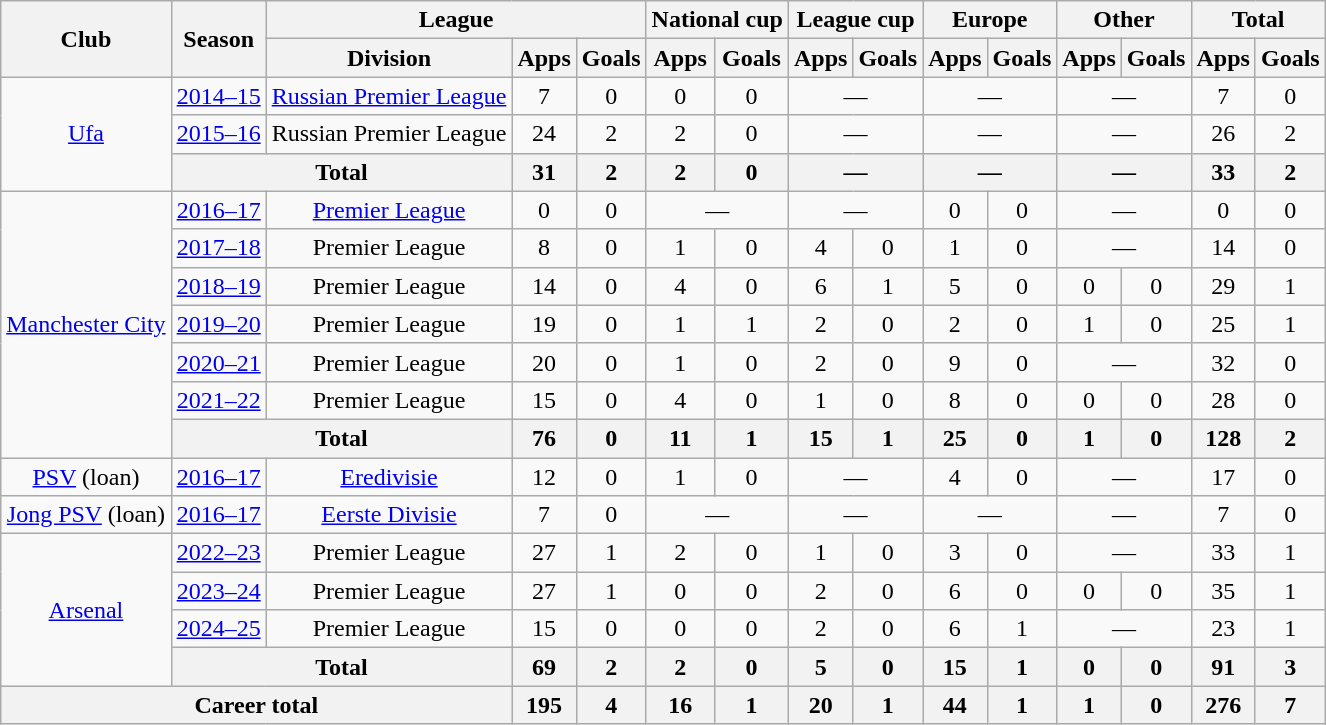<table class=wikitable style=text-align:center>
<tr>
<th rowspan=2>Club</th>
<th rowspan=2>Season</th>
<th colspan=3>League</th>
<th colspan=2>National cup</th>
<th colspan=2>League cup</th>
<th colspan=2>Europe</th>
<th colspan=2>Other</th>
<th colspan=2>Total</th>
</tr>
<tr>
<th>Division</th>
<th>Apps</th>
<th>Goals</th>
<th>Apps</th>
<th>Goals</th>
<th>Apps</th>
<th>Goals</th>
<th>Apps</th>
<th>Goals</th>
<th>Apps</th>
<th>Goals</th>
<th>Apps</th>
<th>Goals</th>
</tr>
<tr>
<td rowspan=3><a href='#'>Ufa</a></td>
<td><a href='#'>2014–15</a></td>
<td><a href='#'>Russian Premier League</a></td>
<td>7</td>
<td>0</td>
<td>0</td>
<td>0</td>
<td colspan=2>—</td>
<td colspan=2>—</td>
<td colspan=2>—</td>
<td>7</td>
<td>0</td>
</tr>
<tr>
<td><a href='#'>2015–16</a></td>
<td>Russian Premier League</td>
<td>24</td>
<td>2</td>
<td>2</td>
<td>0</td>
<td colspan=2>—</td>
<td colspan=2>—</td>
<td colspan=2>—</td>
<td>26</td>
<td>2</td>
</tr>
<tr>
<th colspan=2>Total</th>
<th>31</th>
<th>2</th>
<th>2</th>
<th>0</th>
<th colspan=2>—</th>
<th colspan=2>—</th>
<th colspan=2>—</th>
<th>33</th>
<th>2</th>
</tr>
<tr>
<td rowspan=7><a href='#'>Manchester City</a></td>
<td><a href='#'>2016–17</a></td>
<td><a href='#'>Premier League</a></td>
<td>0</td>
<td>0</td>
<td colspan=2>—</td>
<td colspan=2>—</td>
<td>0</td>
<td>0</td>
<td colspan=2>—</td>
<td>0</td>
<td>0</td>
</tr>
<tr>
<td><a href='#'>2017–18</a></td>
<td>Premier League</td>
<td>8</td>
<td>0</td>
<td>1</td>
<td>0</td>
<td>4</td>
<td>0</td>
<td>1</td>
<td>0</td>
<td colspan=2>—</td>
<td>14</td>
<td>0</td>
</tr>
<tr>
<td><a href='#'>2018–19</a></td>
<td>Premier League</td>
<td>14</td>
<td>0</td>
<td>4</td>
<td>0</td>
<td>6</td>
<td>1</td>
<td>5</td>
<td>0</td>
<td>0</td>
<td>0</td>
<td>29</td>
<td>1</td>
</tr>
<tr>
<td><a href='#'>2019–20</a></td>
<td>Premier League</td>
<td>19</td>
<td>0</td>
<td>1</td>
<td>1</td>
<td>2</td>
<td>0</td>
<td>2</td>
<td>0</td>
<td>1</td>
<td>0</td>
<td>25</td>
<td>1</td>
</tr>
<tr>
<td><a href='#'>2020–21</a></td>
<td>Premier League</td>
<td>20</td>
<td>0</td>
<td>1</td>
<td>0</td>
<td>2</td>
<td>0</td>
<td>9</td>
<td>0</td>
<td colspan=2>—</td>
<td>32</td>
<td>0</td>
</tr>
<tr>
<td><a href='#'>2021–22</a></td>
<td>Premier League</td>
<td>15</td>
<td>0</td>
<td>4</td>
<td>0</td>
<td>1</td>
<td>0</td>
<td>8</td>
<td>0</td>
<td>0</td>
<td>0</td>
<td>28</td>
<td>0</td>
</tr>
<tr>
<th colspan=2>Total</th>
<th>76</th>
<th>0</th>
<th>11</th>
<th>1</th>
<th>15</th>
<th>1</th>
<th>25</th>
<th>0</th>
<th>1</th>
<th>0</th>
<th>128</th>
<th>2</th>
</tr>
<tr>
<td><a href='#'>PSV</a> (loan)</td>
<td><a href='#'>2016–17</a></td>
<td><a href='#'>Eredivisie</a></td>
<td>12</td>
<td>0</td>
<td>1</td>
<td>0</td>
<td colspan=2>—</td>
<td>4</td>
<td>0</td>
<td colspan=2>—</td>
<td>17</td>
<td>0</td>
</tr>
<tr>
<td><a href='#'>Jong PSV</a> (loan)</td>
<td><a href='#'>2016–17</a></td>
<td><a href='#'>Eerste Divisie</a></td>
<td>7</td>
<td>0</td>
<td colspan=2>—</td>
<td colspan=2>—</td>
<td colspan=2>—</td>
<td colspan=2>—</td>
<td>7</td>
<td>0</td>
</tr>
<tr>
<td rowspan=4><a href='#'>Arsenal</a></td>
<td><a href='#'>2022–23</a></td>
<td>Premier League</td>
<td>27</td>
<td>1</td>
<td>2</td>
<td>0</td>
<td>1</td>
<td>0</td>
<td>3</td>
<td>0</td>
<td colspan=2>—</td>
<td>33</td>
<td>1</td>
</tr>
<tr>
<td><a href='#'>2023–24</a></td>
<td>Premier League</td>
<td>27</td>
<td>1</td>
<td>0</td>
<td>0</td>
<td>2</td>
<td>0</td>
<td>6</td>
<td>0</td>
<td>0</td>
<td>0</td>
<td>35</td>
<td>1</td>
</tr>
<tr>
<td><a href='#'>2024–25</a></td>
<td>Premier League</td>
<td>15</td>
<td>0</td>
<td>0</td>
<td>0</td>
<td>2</td>
<td>0</td>
<td>6</td>
<td>1</td>
<td colspan=2>—</td>
<td>23</td>
<td>1</td>
</tr>
<tr>
<th colspan=2>Total</th>
<th>69</th>
<th>2</th>
<th>2</th>
<th>0</th>
<th>5</th>
<th>0</th>
<th>15</th>
<th>1</th>
<th>0</th>
<th>0</th>
<th>91</th>
<th>3</th>
</tr>
<tr>
<th colspan=3>Career total</th>
<th>195</th>
<th>4</th>
<th>16</th>
<th>1</th>
<th>20</th>
<th>1</th>
<th>44</th>
<th>1</th>
<th>1</th>
<th>0</th>
<th>276</th>
<th>7</th>
</tr>
</table>
